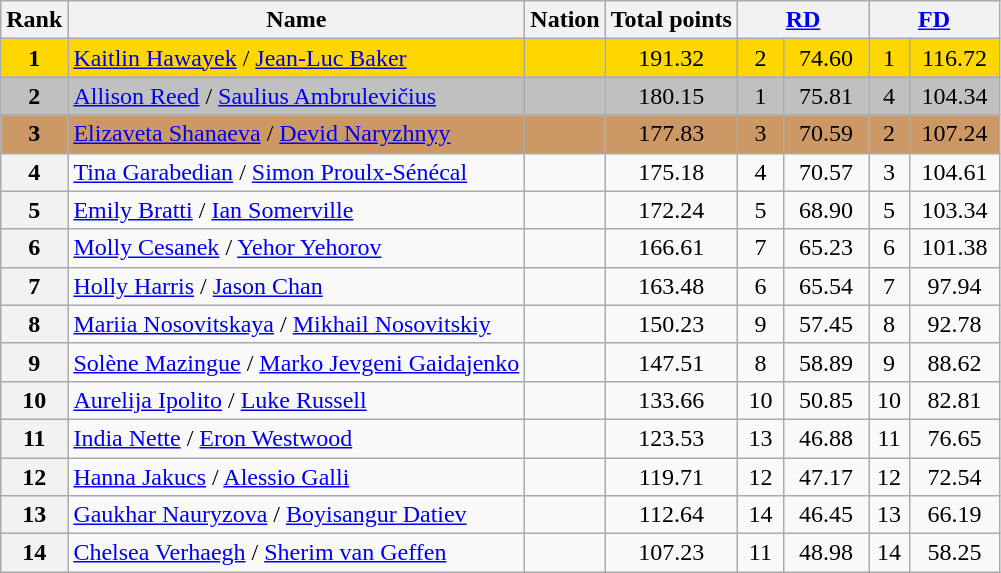<table class="wikitable sortable">
<tr>
<th>Rank</th>
<th>Name</th>
<th>Nation</th>
<th>Total points</th>
<th colspan="2" width="80px"><a href='#'>RD</a></th>
<th colspan="2" width="80px"><a href='#'>FD</a></th>
</tr>
<tr bgcolor="gold">
<td align="center"><strong>1</strong></td>
<td><a href='#'>Kaitlin Hawayek</a> / <a href='#'>Jean-Luc Baker</a></td>
<td></td>
<td align="center">191.32</td>
<td align="center">2</td>
<td align="center">74.60</td>
<td align="center">1</td>
<td align="center">116.72</td>
</tr>
<tr bgcolor="silver">
<td align="center"><strong>2</strong></td>
<td><a href='#'>Allison Reed</a> / <a href='#'>Saulius Ambrulevičius</a></td>
<td></td>
<td align="center">180.15</td>
<td align="center">1</td>
<td align="center">75.81</td>
<td align="center">4</td>
<td align="center">104.34</td>
</tr>
<tr bgcolor="cc9966">
<td align="center"><strong>3</strong></td>
<td><a href='#'>Elizaveta Shanaeva</a> / <a href='#'>Devid Naryzhnyy</a></td>
<td></td>
<td align="center">177.83</td>
<td align="center">3</td>
<td align="center">70.59</td>
<td align="center">2</td>
<td align="center">107.24</td>
</tr>
<tr>
<th>4</th>
<td><a href='#'>Tina Garabedian</a> / <a href='#'>Simon Proulx-Sénécal</a></td>
<td></td>
<td align="center">175.18</td>
<td align="center">4</td>
<td align="center">70.57</td>
<td align="center">3</td>
<td align="center">104.61</td>
</tr>
<tr>
<th>5</th>
<td><a href='#'>Emily Bratti</a> / <a href='#'>Ian Somerville</a></td>
<td></td>
<td align="center">172.24</td>
<td align="center">5</td>
<td align="center">68.90</td>
<td align="center">5</td>
<td align="center">103.34</td>
</tr>
<tr>
<th>6</th>
<td><a href='#'>Molly Cesanek</a> / <a href='#'>Yehor Yehorov</a></td>
<td></td>
<td align="center">166.61</td>
<td align="center">7</td>
<td align="center">65.23</td>
<td align="center">6</td>
<td align="center">101.38</td>
</tr>
<tr>
<th>7</th>
<td><a href='#'>Holly Harris</a> / <a href='#'>Jason Chan</a></td>
<td></td>
<td align="center">163.48</td>
<td align="center">6</td>
<td align="center">65.54</td>
<td align="center">7</td>
<td align="center">97.94</td>
</tr>
<tr>
<th>8</th>
<td><a href='#'>Mariia Nosovitskaya</a> / <a href='#'>Mikhail Nosovitskiy</a></td>
<td></td>
<td align="center">150.23</td>
<td align="center">9</td>
<td align="center">57.45</td>
<td align="center">8</td>
<td align="center">92.78</td>
</tr>
<tr>
<th>9</th>
<td><a href='#'>Solène Mazingue</a> / <a href='#'>Marko Jevgeni Gaidajenko</a></td>
<td></td>
<td align="center">147.51</td>
<td align="center">8</td>
<td align="center">58.89</td>
<td align="center">9</td>
<td align="center">88.62</td>
</tr>
<tr>
<th>10</th>
<td><a href='#'>Aurelija Ipolito</a> / <a href='#'>Luke Russell</a></td>
<td></td>
<td align="center">133.66</td>
<td align="center">10</td>
<td align="center">50.85</td>
<td align="center">10</td>
<td align="center">82.81</td>
</tr>
<tr>
<th>11</th>
<td><a href='#'>India Nette</a> / <a href='#'>Eron Westwood</a></td>
<td></td>
<td align="center">123.53</td>
<td align="center">13</td>
<td align="center">46.88</td>
<td align="center">11</td>
<td align="center">76.65</td>
</tr>
<tr>
<th>12</th>
<td><a href='#'>Hanna Jakucs</a> / <a href='#'>Alessio Galli</a></td>
<td></td>
<td align="center">119.71</td>
<td align="center">12</td>
<td align="center">47.17</td>
<td align="center">12</td>
<td align="center">72.54</td>
</tr>
<tr>
<th>13</th>
<td><a href='#'>Gaukhar Nauryzova</a> / <a href='#'>Boyisangur Datiev</a></td>
<td></td>
<td align="center">112.64</td>
<td align="center">14</td>
<td align="center">46.45</td>
<td align="center">13</td>
<td align="center">66.19</td>
</tr>
<tr>
<th>14</th>
<td><a href='#'>Chelsea Verhaegh</a> / <a href='#'>Sherim van Geffen</a></td>
<td></td>
<td align="center">107.23</td>
<td align="center">11</td>
<td align="center">48.98</td>
<td align="center">14</td>
<td align="center">58.25</td>
</tr>
</table>
